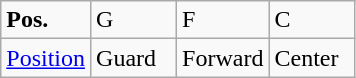<table class="wikitable">
<tr>
<td width="50"><strong>Pos.</strong></td>
<td width="50">G</td>
<td width="50">F</td>
<td width="50">C</td>
</tr>
<tr>
<td><a href='#'>Position</a></td>
<td>Guard</td>
<td>Forward</td>
<td>Center</td>
</tr>
</table>
